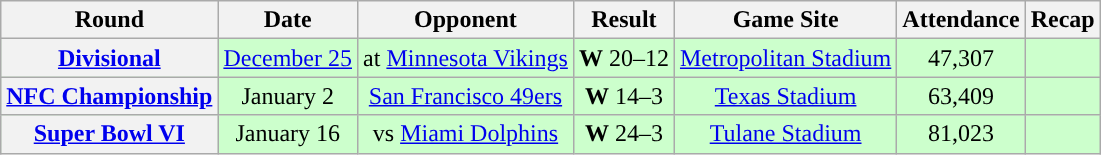<table class="wikitable" style="text-align:center">
<tr>
<th>Round</th>
<th>Date</th>
<th>Opponent</th>
<th>Result</th>
<th>Game Site</th>
<th>Attendance</th>
<th>Recap</th>
</tr>
<tr style="background: #cfc">
<th><a href='#'>Divisional</a></th>
<td><a href='#'>December 25</a></td>
<td>at <a href='#'>Minnesota Vikings</a></td>
<td><strong>W</strong> 20–12</td>
<td><a href='#'>Metropolitan Stadium</a></td>
<td>47,307</td>
<td></td>
</tr>
<tr style="background: #cfc">
<th><a href='#'>NFC Championship</a></th>
<td>January 2</td>
<td><a href='#'>San Francisco 49ers</a></td>
<td><strong>W</strong> 14–3</td>
<td><a href='#'>Texas Stadium</a></td>
<td>63,409</td>
<td></td>
</tr>
<tr style="background: #cfc">
<th><a href='#'>Super Bowl VI</a></th>
<td>January 16</td>
<td>vs <a href='#'>Miami Dolphins</a></td>
<td><strong>W</strong> 24–3</td>
<td><a href='#'>Tulane Stadium</a></td>
<td>81,023</td>
<td></td>
</tr>
</table>
